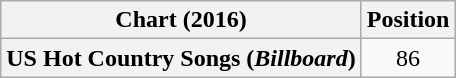<table class="wikitable plainrowheaders" style="text-align:center">
<tr>
<th scope="col">Chart (2016)</th>
<th scope="col">Position</th>
</tr>
<tr>
<th scope="row">US Hot Country Songs (<em>Billboard</em>)</th>
<td>86</td>
</tr>
</table>
